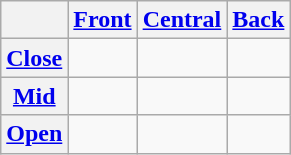<table class="wikitable" style="text-align:center">
<tr>
<th></th>
<th><a href='#'>Front</a></th>
<th><a href='#'>Central</a></th>
<th><a href='#'>Back</a></th>
</tr>
<tr>
<th><a href='#'>Close</a></th>
<td></td>
<td></td>
<td></td>
</tr>
<tr>
<th><a href='#'>Mid</a></th>
<td></td>
<td></td>
<td></td>
</tr>
<tr>
<th><a href='#'>Open</a></th>
<td></td>
<td></td>
<td></td>
</tr>
</table>
